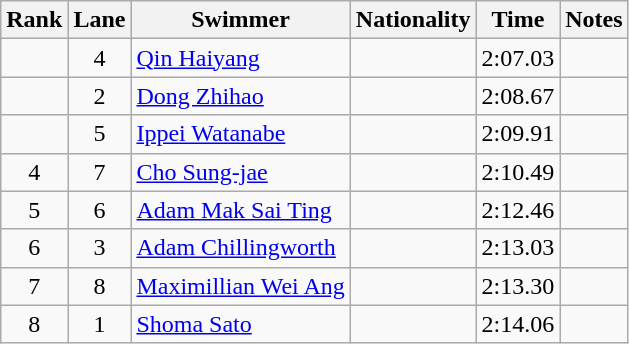<table class="wikitable sortable" style="text-align:center">
<tr>
<th>Rank</th>
<th>Lane</th>
<th>Swimmer</th>
<th>Nationality</th>
<th>Time</th>
<th>Notes</th>
</tr>
<tr>
<td></td>
<td>4</td>
<td align=left><a href='#'>Qin Haiyang</a></td>
<td align=left></td>
<td>2:07.03</td>
<td></td>
</tr>
<tr>
<td></td>
<td>2</td>
<td align=left><a href='#'>Dong Zhihao</a></td>
<td align=left></td>
<td>2:08.67</td>
<td></td>
</tr>
<tr>
<td></td>
<td>5</td>
<td align=left><a href='#'>Ippei Watanabe</a></td>
<td align=left></td>
<td>2:09.91</td>
<td></td>
</tr>
<tr>
<td>4</td>
<td>7</td>
<td align=left><a href='#'>Cho Sung-jae</a></td>
<td align=left></td>
<td>2:10.49</td>
<td></td>
</tr>
<tr>
<td>5</td>
<td>6</td>
<td align=left><a href='#'>Adam Mak Sai Ting</a></td>
<td align=left></td>
<td>2:12.46</td>
<td></td>
</tr>
<tr>
<td>6</td>
<td>3</td>
<td align=left><a href='#'>Adam Chillingworth</a></td>
<td align=left></td>
<td>2:13.03</td>
<td></td>
</tr>
<tr>
<td>7</td>
<td>8</td>
<td align=left><a href='#'>Maximillian Wei Ang</a></td>
<td align=left></td>
<td>2:13.30</td>
<td></td>
</tr>
<tr>
<td>8</td>
<td>1</td>
<td align=left><a href='#'>Shoma Sato</a></td>
<td align=left></td>
<td>2:14.06</td>
<td></td>
</tr>
</table>
